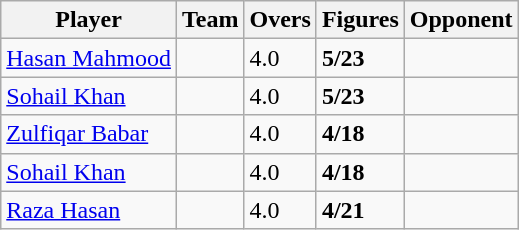<table class="wikitable">
<tr>
<th>Player</th>
<th>Team</th>
<th>Overs</th>
<th>Figures</th>
<th>Opponent</th>
</tr>
<tr>
<td><a href='#'>Hasan Mahmood</a></td>
<td></td>
<td>4.0</td>
<td><strong>5/23</strong></td>
<td></td>
</tr>
<tr>
<td><a href='#'>Sohail Khan</a></td>
<td></td>
<td>4.0</td>
<td><strong>5/23</strong></td>
<td></td>
</tr>
<tr>
<td><a href='#'>Zulfiqar Babar</a></td>
<td></td>
<td>4.0</td>
<td><strong>4/18</strong></td>
<td></td>
</tr>
<tr>
<td><a href='#'>Sohail Khan</a></td>
<td></td>
<td>4.0</td>
<td><strong>4/18</strong></td>
<td></td>
</tr>
<tr>
<td><a href='#'>Raza Hasan</a></td>
<td></td>
<td>4.0</td>
<td><strong>4/21</strong></td>
<td></td>
</tr>
</table>
